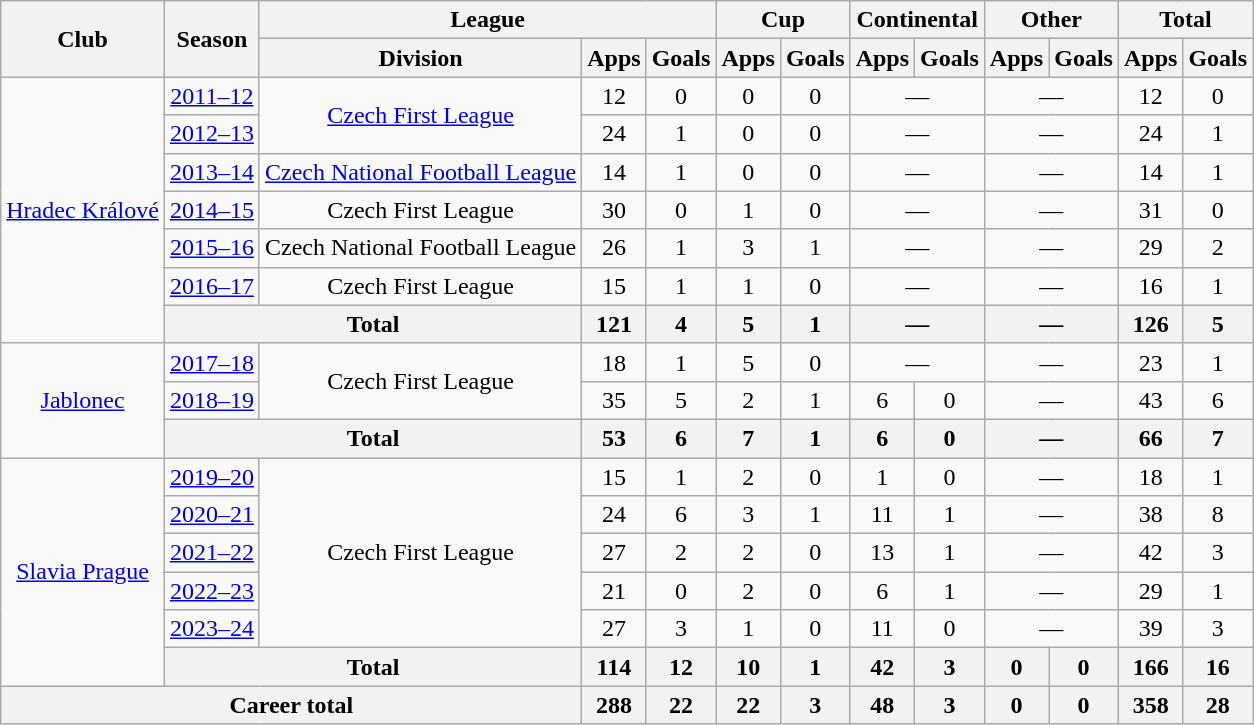<table class="wikitable" style="text-align:center">
<tr>
<th rowspan=2>Club</th>
<th rowspan=2>Season</th>
<th colspan=3>League</th>
<th colspan=2>Cup</th>
<th colspan=2>Continental</th>
<th colspan=2>Other</th>
<th colspan=2>Total</th>
</tr>
<tr>
<th>Division</th>
<th>Apps</th>
<th>Goals</th>
<th>Apps</th>
<th>Goals</th>
<th>Apps</th>
<th>Goals</th>
<th>Apps</th>
<th>Goals</th>
<th>Apps</th>
<th>Goals</th>
</tr>
<tr>
<td rowspan="7"><a href='#'>Hradec Králové</a></td>
<td><a href='#'>2011–12</a></td>
<td rowspan="2"><a href='#'>Czech First League</a></td>
<td>12</td>
<td>0</td>
<td>0</td>
<td>0</td>
<td colspan="2">—</td>
<td colspan="2">—</td>
<td>12</td>
<td>0</td>
</tr>
<tr>
<td><a href='#'>2012–13</a></td>
<td>24</td>
<td>1</td>
<td>0</td>
<td>0</td>
<td colspan="2">—</td>
<td colspan="2">—</td>
<td>24</td>
<td>1</td>
</tr>
<tr>
<td><a href='#'>2013–14</a></td>
<td><a href='#'>Czech National Football League</a></td>
<td>14</td>
<td>1</td>
<td>0</td>
<td>0</td>
<td colspan="2">—</td>
<td colspan="2">—</td>
<td>14</td>
<td>1</td>
</tr>
<tr>
<td><a href='#'>2014–15</a></td>
<td>Czech First League</td>
<td>30</td>
<td>0</td>
<td>1</td>
<td>0</td>
<td colspan="2">—</td>
<td colspan="2">—</td>
<td>31</td>
<td>0</td>
</tr>
<tr>
<td><a href='#'>2015–16</a></td>
<td>Czech National Football League</td>
<td>26</td>
<td>1</td>
<td>3</td>
<td>1</td>
<td colspan="2">—</td>
<td colspan="2">—</td>
<td>29</td>
<td>2</td>
</tr>
<tr>
<td><a href='#'>2016–17</a></td>
<td>Czech First League</td>
<td>15</td>
<td>1</td>
<td>1</td>
<td>0</td>
<td colspan="2">—</td>
<td colspan="2">—</td>
<td>16</td>
<td>1</td>
</tr>
<tr>
<th colspan="2">Total</th>
<th>121</th>
<th>4</th>
<th>5</th>
<th>1</th>
<th colspan="2">—</th>
<th colspan="2">—</th>
<th>126</th>
<th>5</th>
</tr>
<tr>
<td rowspan="3"><a href='#'>Jablonec</a></td>
<td><a href='#'>2017–18</a></td>
<td rowspan="2">Czech First League</td>
<td>18</td>
<td>1</td>
<td>5</td>
<td>0</td>
<td colspan="2">—</td>
<td colspan="2">—</td>
<td>23</td>
<td>1</td>
</tr>
<tr>
<td><a href='#'>2018–19</a></td>
<td>35</td>
<td>5</td>
<td>2</td>
<td>1</td>
<td>6</td>
<td>0</td>
<td colspan="2">—</td>
<td>43</td>
<td>6</td>
</tr>
<tr>
<th colspan="2">Total</th>
<th>53</th>
<th>6</th>
<th>7</th>
<th>1</th>
<th>6</th>
<th>0</th>
<th colspan="2">—</th>
<th>66</th>
<th>7</th>
</tr>
<tr>
<td rowspan="6"><a href='#'>Slavia Prague</a></td>
<td><a href='#'>2019–20</a></td>
<td rowspan="5">Czech First League</td>
<td>15</td>
<td>1</td>
<td>2</td>
<td>0</td>
<td>1</td>
<td>0</td>
<td colspan="2">—</td>
<td>18</td>
<td>1</td>
</tr>
<tr>
<td><a href='#'>2020–21</a></td>
<td>24</td>
<td>6</td>
<td>3</td>
<td>1</td>
<td>11</td>
<td>1</td>
<td colspan="2">—</td>
<td>38</td>
<td>8</td>
</tr>
<tr>
<td><a href='#'>2021–22</a></td>
<td>27</td>
<td>2</td>
<td>2</td>
<td>0</td>
<td>13</td>
<td>1</td>
<td colspan="2">—</td>
<td>42</td>
<td>3</td>
</tr>
<tr>
<td><a href='#'>2022–23</a></td>
<td>21</td>
<td>0</td>
<td>2</td>
<td>0</td>
<td>6</td>
<td>1</td>
<td colspan="2">—</td>
<td>29</td>
<td>1</td>
</tr>
<tr>
<td><a href='#'>2023–24</a></td>
<td>27</td>
<td>3</td>
<td>1</td>
<td>0</td>
<td>11</td>
<td>0</td>
<td colspan="2">—</td>
<td>39</td>
<td>3</td>
</tr>
<tr>
<th colspan="2">Total</th>
<th>114</th>
<th>12</th>
<th>10</th>
<th>1</th>
<th>42</th>
<th>3</th>
<th>0</th>
<th>0</th>
<th>166</th>
<th>16</th>
</tr>
<tr>
<th colspan="3">Career total</th>
<th>288</th>
<th>22</th>
<th>22</th>
<th>3</th>
<th>48</th>
<th>3</th>
<th>0</th>
<th>0</th>
<th>358</th>
<th>28</th>
</tr>
</table>
